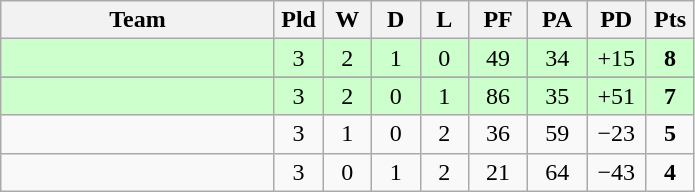<table class="wikitable" style="text-align:center;">
<tr>
<th width=175>Team</th>
<th width=25 abbr="Played">Pld</th>
<th width=25 abbr="Won">W</th>
<th width=25 abbr="Drawn">D</th>
<th width=25 abbr="Lost">L</th>
<th width=32 abbr="Points for">PF</th>
<th width=32 abbr="Points against">PA</th>
<th width=32 abbr="Points difference">PD</th>
<th width=25 abbr="Points">Pts</th>
</tr>
<tr bgcolor=ccffcc>
<td align=left></td>
<td>3</td>
<td>2</td>
<td>1</td>
<td>0</td>
<td>49</td>
<td>34</td>
<td>+15</td>
<td><strong>8</strong></td>
</tr>
<tr>
</tr>
<tr bgcolor=ccffcc>
<td align=left></td>
<td>3</td>
<td>2</td>
<td>0</td>
<td>1</td>
<td>86</td>
<td>35</td>
<td>+51</td>
<td><strong>7</strong></td>
</tr>
<tr>
<td align=left></td>
<td>3</td>
<td>1</td>
<td>0</td>
<td>2</td>
<td>36</td>
<td>59</td>
<td>−23</td>
<td><strong>5</strong></td>
</tr>
<tr>
<td align=left></td>
<td>3</td>
<td>0</td>
<td>1</td>
<td>2</td>
<td>21</td>
<td>64</td>
<td>−43</td>
<td><strong>4</strong></td>
</tr>
</table>
